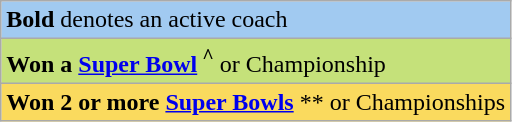<table class="wikitable" align center:;">
<tr style="background:#A1CAF1">
<td><strong>Bold</strong> denotes an active coach</td>
</tr>
<tr style="background:#C5E17A">
<td><strong>Won a <a href='#'>Super Bowl</a><sup> ^</sup> </strong> or Championship</td>
</tr>
<tr style="background:#FADA5E">
<td><strong>Won 2 or more <a href='#'>Super Bowls</a></strong> ** or Championships</td>
</tr>
</table>
